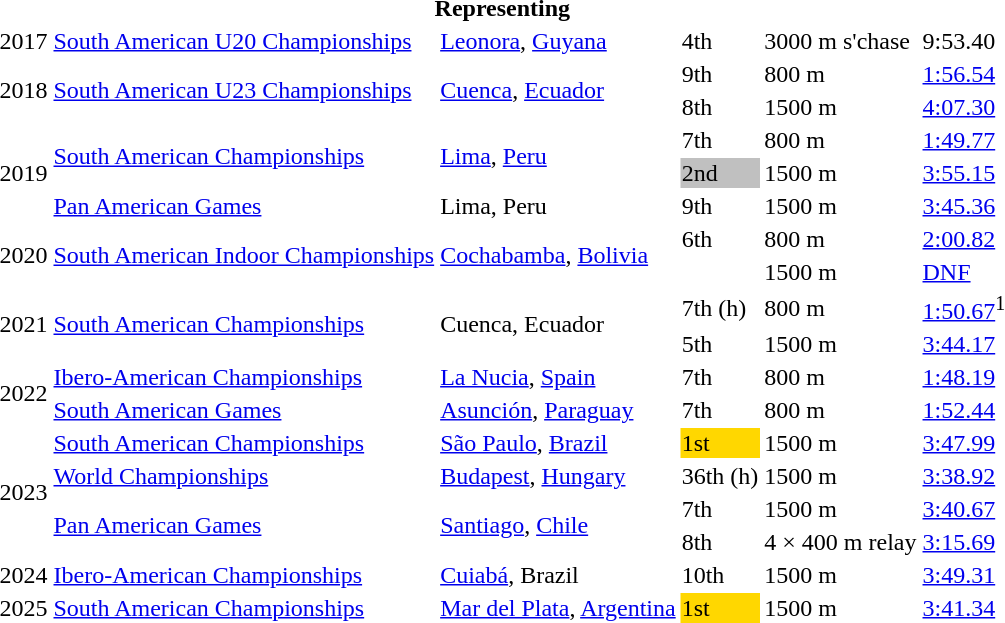<table>
<tr>
<th colspan="6">Representing </th>
</tr>
<tr>
<td>2017</td>
<td><a href='#'>South American U20 Championships</a></td>
<td><a href='#'>Leonora</a>, <a href='#'>Guyana</a></td>
<td>4th</td>
<td>3000 m s'chase</td>
<td>9:53.40</td>
</tr>
<tr>
<td rowspan=2>2018</td>
<td rowspan=2><a href='#'>South American U23 Championships</a></td>
<td rowspan=2><a href='#'>Cuenca</a>, <a href='#'>Ecuador</a></td>
<td>9th</td>
<td>800 m</td>
<td><a href='#'>1:56.54</a></td>
</tr>
<tr>
<td>8th</td>
<td>1500 m</td>
<td><a href='#'>4:07.30</a></td>
</tr>
<tr>
<td rowspan=3>2019</td>
<td rowspan=2><a href='#'>South American Championships</a></td>
<td rowspan=2><a href='#'>Lima</a>, <a href='#'>Peru</a></td>
<td>7th</td>
<td>800 m</td>
<td><a href='#'>1:49.77</a></td>
</tr>
<tr>
<td bgcolor=silver>2nd</td>
<td>1500 m</td>
<td><a href='#'>3:55.15</a></td>
</tr>
<tr>
<td><a href='#'>Pan American Games</a></td>
<td>Lima, Peru</td>
<td>9th</td>
<td>1500 m</td>
<td><a href='#'>3:45.36</a></td>
</tr>
<tr>
<td rowspan=2>2020</td>
<td rowspan=2><a href='#'>South American Indoor Championships</a></td>
<td rowspan=2><a href='#'>Cochabamba</a>, <a href='#'>Bolivia</a></td>
<td>6th</td>
<td>800 m</td>
<td><a href='#'>2:00.82</a></td>
</tr>
<tr>
<td></td>
<td>1500 m</td>
<td><a href='#'>DNF</a></td>
</tr>
<tr>
<td rowspan=2>2021</td>
<td rowspan=2><a href='#'>South American Championships</a></td>
<td rowspan=2>Cuenca, Ecuador</td>
<td>7th (h)</td>
<td>800 m</td>
<td><a href='#'>1:50.67</a><sup>1</sup></td>
</tr>
<tr>
<td>5th</td>
<td>1500 m</td>
<td><a href='#'>3:44.17</a></td>
</tr>
<tr>
<td rowspan=2>2022</td>
<td><a href='#'>Ibero-American Championships</a></td>
<td><a href='#'>La Nucia</a>, <a href='#'>Spain</a></td>
<td>7th</td>
<td>800 m</td>
<td><a href='#'>1:48.19</a></td>
</tr>
<tr>
<td><a href='#'>South American Games</a></td>
<td><a href='#'>Asunción</a>, <a href='#'>Paraguay</a></td>
<td>7th</td>
<td>800 m</td>
<td><a href='#'>1:52.44</a></td>
</tr>
<tr>
<td rowspan=4>2023</td>
<td><a href='#'>South American Championships</a></td>
<td><a href='#'>São Paulo</a>, <a href='#'>Brazil</a></td>
<td bgcolor=gold>1st</td>
<td>1500 m</td>
<td><a href='#'>3:47.99</a></td>
</tr>
<tr>
<td><a href='#'>World Championships</a></td>
<td><a href='#'>Budapest</a>, <a href='#'>Hungary</a></td>
<td>36th (h)</td>
<td>1500 m</td>
<td><a href='#'>3:38.92</a></td>
</tr>
<tr>
<td rowspan=2><a href='#'>Pan American Games</a></td>
<td rowspan=2><a href='#'>Santiago</a>, <a href='#'>Chile</a></td>
<td>7th</td>
<td>1500 m</td>
<td><a href='#'>3:40.67</a></td>
</tr>
<tr>
<td>8th</td>
<td>4 × 400 m relay</td>
<td><a href='#'>3:15.69</a></td>
</tr>
<tr>
<td>2024</td>
<td><a href='#'>Ibero-American Championships</a></td>
<td><a href='#'>Cuiabá</a>, Brazil</td>
<td>10th</td>
<td>1500 m</td>
<td><a href='#'>3:49.31</a></td>
</tr>
<tr>
<td>2025</td>
<td><a href='#'>South American Championships</a></td>
<td><a href='#'>Mar del Plata</a>, <a href='#'>Argentina</a></td>
<td bgcolor=gold>1st</td>
<td>1500 m</td>
<td><a href='#'>3:41.34</a></td>
</tr>
</table>
